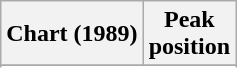<table class="wikitable sortable plainrowheaders">
<tr>
<th scope="col">Chart (1989)</th>
<th scope="col">Peak<br>position</th>
</tr>
<tr>
</tr>
<tr>
</tr>
<tr>
</tr>
<tr>
</tr>
<tr>
</tr>
<tr>
</tr>
<tr>
</tr>
</table>
